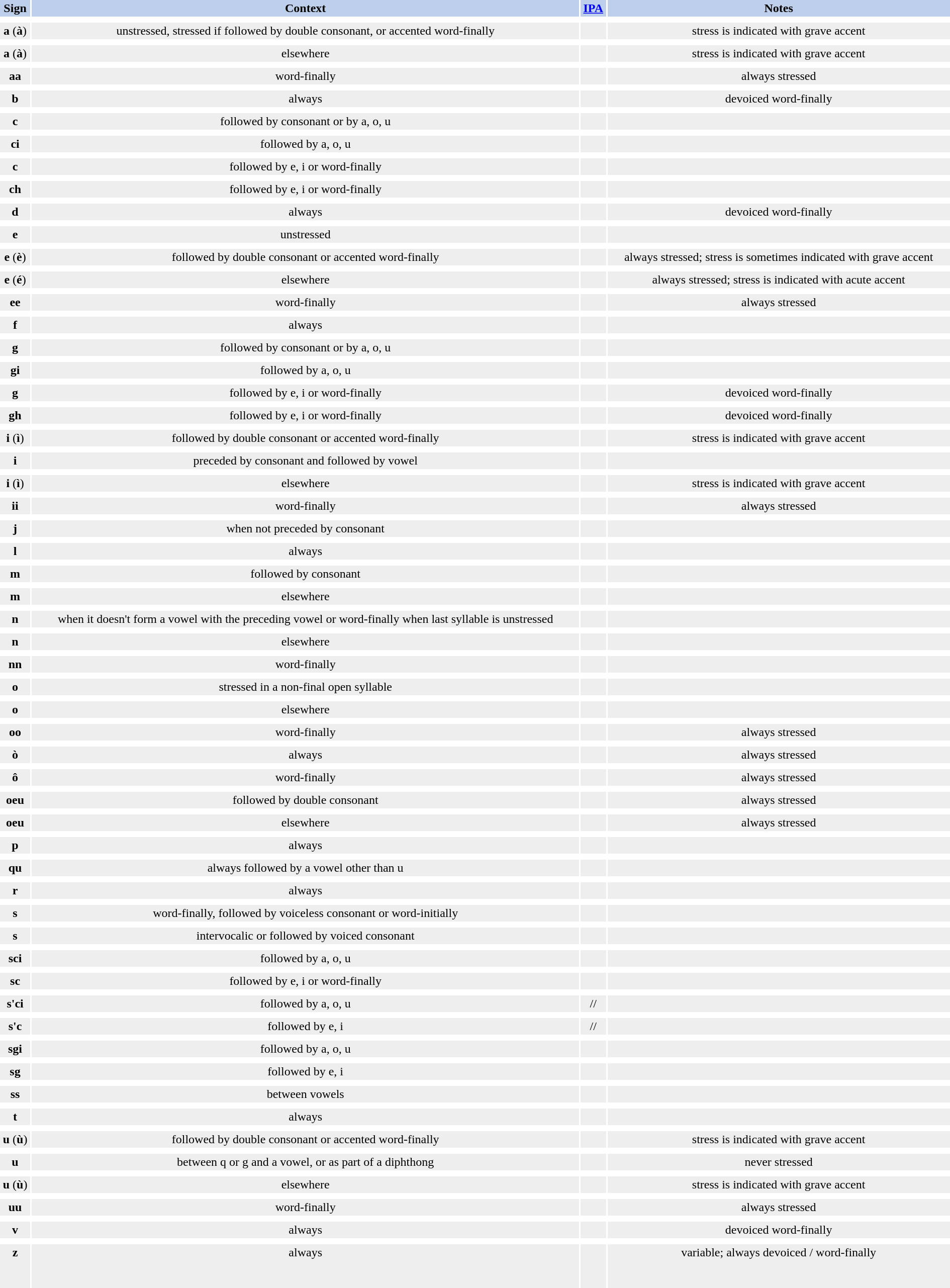<table border="0" cellspacing="2px" cellpadding="2px" width="100%">
<tr>
</tr>
<tr>
<td colspan="8"></td>
</tr>
<tr bgcolor="#BECFEB" valign=top align="center">
<th>Sign</th>
<th>Context</th>
<th><a href='#'>IPA</a></th>
<th>Notes</th>
</tr>
<tr>
<td colspan="8"></td>
</tr>
<tr bgcolor="#EEEEEE" valign=top align="center">
<td><strong>a</strong> (<strong>à</strong>)</td>
<td>unstressed, stressed if followed by double consonant, or accented word-finally</td>
<td></td>
<td>stress is indicated with grave accent</td>
</tr>
<tr>
<td colspan="8"></td>
</tr>
<tr bgcolor="#EEEEEE" valign=top align="center">
<td><strong>a</strong> (<strong>à</strong>)</td>
<td>elsewhere</td>
<td></td>
<td>stress is indicated with grave accent</td>
</tr>
<tr>
<td colspan="8"></td>
</tr>
<tr bgcolor="#EEEEEE" valign=top align="center">
<td><strong>aa</strong></td>
<td>word-finally</td>
<td></td>
<td>always stressed</td>
</tr>
<tr>
<td colspan="8"></td>
</tr>
<tr bgcolor="#EEEEEE" valign=top align="center">
<td><strong>b</strong></td>
<td>always</td>
<td></td>
<td>devoiced  word-finally</td>
</tr>
<tr>
<td colspan="8"></td>
</tr>
<tr bgcolor="#EEEEEE" valign=top align="center">
<td><strong>c</strong></td>
<td>followed by consonant or by a, o, u</td>
<td></td>
<td></td>
</tr>
<tr>
<td colspan="8"></td>
</tr>
<tr bgcolor="#EEEEEE" valign=top align="center">
<td><strong>ci</strong></td>
<td>followed by a, o, u</td>
<td></td>
<td></td>
</tr>
<tr>
<td colspan="8"></td>
</tr>
<tr bgcolor="#EEEEEE" valign=top align="center">
<td><strong>c</strong></td>
<td>followed by e, i or word-finally</td>
<td></td>
<td></td>
</tr>
<tr>
<td colspan="8"></td>
</tr>
<tr bgcolor="#EEEEEE" valign=top align="center">
<td><strong>ch</strong></td>
<td>followed by e, i or word-finally</td>
<td></td>
<td></td>
</tr>
<tr>
<td colspan="8"></td>
</tr>
<tr bgcolor="#EEEEEE" valign=top align="center">
<td><strong>d</strong></td>
<td>always</td>
<td></td>
<td>devoiced  word-finally</td>
</tr>
<tr>
<td colspan="8"></td>
</tr>
<tr bgcolor="#EEEEEE" valign=top align="center">
<td><strong>e</strong></td>
<td>unstressed</td>
<td></td>
<td></td>
</tr>
<tr>
<td colspan="8"></td>
</tr>
<tr bgcolor="#EEEEEE" valign=top align="center">
<td><strong>e</strong> (<strong>è</strong>)</td>
<td>followed by double consonant or accented word-finally</td>
<td></td>
<td>always stressed; stress is sometimes indicated with grave accent</td>
</tr>
<tr>
<td colspan="8"></td>
</tr>
<tr bgcolor="#EEEEEE" valign=top align="center">
<td><strong>e</strong> (<strong>é</strong>)</td>
<td>elsewhere</td>
<td></td>
<td>always stressed; stress is indicated with acute accent</td>
</tr>
<tr>
<td colspan="8"></td>
</tr>
<tr bgcolor="#EEEEEE" valign=top align="center">
<td><strong>ee</strong></td>
<td>word-finally</td>
<td></td>
<td>always stressed</td>
</tr>
<tr>
<td colspan="8"></td>
</tr>
<tr bgcolor="#EEEEEE" valign=top align="center">
<td><strong>f</strong></td>
<td>always</td>
<td></td>
<td></td>
</tr>
<tr>
<td colspan="8"></td>
</tr>
<tr bgcolor="#EEEEEE" valign=top align="center">
<td><strong>g</strong></td>
<td>followed by consonant or by a, o, u</td>
<td></td>
<td></td>
</tr>
<tr>
<td colspan="8"></td>
</tr>
<tr bgcolor="#EEEEEE" valign=top align="center">
<td><strong>gi</strong></td>
<td>followed by a, o, u</td>
<td></td>
<td></td>
</tr>
<tr>
<td colspan="8"></td>
</tr>
<tr bgcolor="#EEEEEE" valign=top align="center">
<td><strong>g</strong></td>
<td>followed by e, i or word-finally</td>
<td></td>
<td>devoiced  word-finally</td>
</tr>
<tr>
<td colspan="8"></td>
</tr>
<tr bgcolor="#EEEEEE" valign=top align="center">
<td><strong>gh</strong></td>
<td>followed by e, i or word-finally</td>
<td></td>
<td>devoiced  word-finally</td>
</tr>
<tr>
<td colspan="8"></td>
</tr>
<tr bgcolor="#EEEEEE" valign=top align="center">
<td><strong>i</strong> (<strong>ì</strong>)</td>
<td>followed by double consonant or accented word-finally</td>
<td></td>
<td>stress is indicated with grave accent</td>
</tr>
<tr>
<td colspan="8"></td>
</tr>
<tr bgcolor="#EEEEEE" valign=top align="center">
<td><strong>i</strong></td>
<td>preceded by consonant and followed by vowel</td>
<td></td>
<td></td>
</tr>
<tr>
<td colspan="8"></td>
</tr>
<tr bgcolor="#EEEEEE" valign=top align="center">
<td><strong>i</strong> (<strong>ì</strong>)</td>
<td>elsewhere</td>
<td></td>
<td>stress is indicated with grave accent</td>
</tr>
<tr>
<td colspan="8"></td>
</tr>
<tr bgcolor="#EEEEEE" valign=top align="center">
<td><strong>ii</strong></td>
<td>word-finally</td>
<td></td>
<td>always stressed</td>
</tr>
<tr>
<td colspan="8"></td>
</tr>
<tr bgcolor="#EEEEEE" valign=top align="center">
<td><strong>j</strong></td>
<td>when not preceded by consonant</td>
<td></td>
<td></td>
</tr>
<tr>
<td colspan="8"></td>
</tr>
<tr bgcolor="#EEEEEE" valign=top align="center">
<td><strong>l</strong></td>
<td>always</td>
<td></td>
<td></td>
</tr>
<tr>
<td colspan="8"></td>
</tr>
<tr bgcolor="#EEEEEE" valign=top align="center">
<td><strong>m</strong></td>
<td>followed by consonant</td>
<td></td>
<td></td>
</tr>
<tr>
<td colspan="8"></td>
</tr>
<tr bgcolor="#EEEEEE" valign=top align="center">
<td><strong>m</strong></td>
<td>elsewhere</td>
<td></td>
<td></td>
</tr>
<tr>
<td colspan="8"></td>
</tr>
<tr bgcolor="#EEEEEE" valign=top align="center">
<td><strong>n</strong></td>
<td>when it doesn't form a vowel with the preceding vowel or word-finally when last syllable is unstressed</td>
<td></td>
<td></td>
</tr>
<tr>
<td colspan="8"></td>
</tr>
<tr bgcolor="#EEEEEE" valign=top align="center">
<td><strong>n</strong></td>
<td>elsewhere</td>
<td></td>
<td></td>
</tr>
<tr>
<td colspan="8"></td>
</tr>
<tr bgcolor="#EEEEEE" valign=top align="center">
<td><strong>nn</strong></td>
<td>word-finally</td>
<td></td>
<td></td>
</tr>
<tr>
<td colspan="8"></td>
</tr>
<tr bgcolor="#EEEEEE" valign=top align="center">
<td><strong>o</strong></td>
<td>stressed in a non-final open syllable</td>
<td></td>
<td></td>
</tr>
<tr>
<td colspan="8"></td>
</tr>
<tr bgcolor="#EEEEEE" valign=top align="center">
<td><strong>o</strong></td>
<td>elsewhere</td>
<td></td>
<td></td>
</tr>
<tr>
<td colspan="8"></td>
</tr>
<tr bgcolor="#EEEEEE" valign=top align="center">
<td><strong>oo</strong></td>
<td>word-finally</td>
<td></td>
<td>always stressed</td>
</tr>
<tr>
<td colspan="8"></td>
</tr>
<tr bgcolor="#EEEEEE" valign=top align="center">
<td><strong>ò</strong></td>
<td>always</td>
<td></td>
<td>always stressed</td>
</tr>
<tr>
<td colspan="8"></td>
</tr>
<tr bgcolor="#EEEEEE" valign=top align="center">
<td><strong>ô</strong></td>
<td>word-finally</td>
<td></td>
<td>always stressed</td>
</tr>
<tr>
<td colspan="8"></td>
</tr>
<tr bgcolor="#EEEEEE" valign=top align="center">
<td><strong>oeu</strong></td>
<td>followed by double consonant</td>
<td><br></td>
<td>always stressed</td>
</tr>
<tr>
<td colspan="8"></td>
</tr>
<tr bgcolor="#EEEEEE" valign=top align="center">
<td><strong>oeu</strong></td>
<td>elsewhere</td>
<td><br></td>
<td>always stressed</td>
</tr>
<tr>
<td colspan="8"></td>
</tr>
<tr bgcolor="#EEEEEE" valign=top align="center">
<td><strong>p</strong></td>
<td>always</td>
<td></td>
<td></td>
</tr>
<tr>
<td colspan="8"></td>
</tr>
<tr bgcolor="#EEEEEE" valign=top align="center">
<td><strong>qu</strong></td>
<td>always followed by a vowel other than u</td>
<td></td>
<td></td>
</tr>
<tr>
<td colspan="8"></td>
</tr>
<tr bgcolor="#EEEEEE" valign=top align="center">
<td><strong>r</strong></td>
<td>always</td>
<td></td>
<td></td>
</tr>
<tr>
<td colspan="8"></td>
</tr>
<tr bgcolor="#EEEEEE" valign=top align="center">
<td><strong>s</strong></td>
<td>word-finally, followed by voiceless consonant or word-initially</td>
<td></td>
<td></td>
</tr>
<tr>
<td colspan="8"></td>
</tr>
<tr bgcolor="#EEEEEE" valign=top align="center">
<td><strong>s</strong></td>
<td>intervocalic or followed by voiced consonant</td>
<td></td>
<td></td>
</tr>
<tr>
<td colspan="8"></td>
</tr>
<tr bgcolor="#EEEEEE" valign=top align="center">
<td><strong>sci</strong></td>
<td>followed by a, o, u</td>
<td></td>
<td></td>
</tr>
<tr>
<td colspan="8"></td>
</tr>
<tr bgcolor="#EEEEEE" valign=top align="center">
<td><strong>sc</strong></td>
<td>followed by e, i or word-finally</td>
<td></td>
<td></td>
</tr>
<tr>
<td colspan="8"></td>
</tr>
<tr bgcolor="#EEEEEE" valign=top align="center">
<td><strong>s'ci</strong></td>
<td>followed by a, o, u</td>
<td>//</td>
<td></td>
</tr>
<tr>
<td colspan="8"></td>
</tr>
<tr bgcolor="#EEEEEE" valign=top align="center">
<td><strong>s'c</strong></td>
<td>followed by e, i</td>
<td>//</td>
<td></td>
</tr>
<tr>
<td colspan="8"></td>
</tr>
<tr bgcolor="#EEEEEE" valign=top align="center">
<td><strong>sgi</strong></td>
<td>followed by a, o, u</td>
<td></td>
<td></td>
</tr>
<tr>
<td colspan="8"></td>
</tr>
<tr bgcolor="#EEEEEE" valign=top align="center">
<td><strong>sg</strong></td>
<td>followed by e, i</td>
<td></td>
<td></td>
</tr>
<tr>
<td colspan="8"></td>
</tr>
<tr bgcolor="#EEEEEE" valign=top align="center">
<td><strong>ss</strong></td>
<td>between vowels</td>
<td></td>
<td></td>
</tr>
<tr>
<td colspan="8"></td>
</tr>
<tr bgcolor="#EEEEEE" valign=top align="center">
<td><strong>t</strong></td>
<td>always</td>
<td></td>
<td></td>
</tr>
<tr>
<td colspan="8"></td>
</tr>
<tr bgcolor="#EEEEEE" valign=top align="center">
<td><strong>u</strong> (<strong>ù</strong>)</td>
<td>followed by double consonant or accented word-finally</td>
<td></td>
<td>stress is indicated with grave accent</td>
</tr>
<tr>
<td colspan="8"></td>
</tr>
<tr bgcolor="#EEEEEE" valign=top align="center">
<td><strong>u</strong></td>
<td>between q or g and a vowel, or as part of a diphthong</td>
<td></td>
<td>never stressed</td>
</tr>
<tr>
<td colspan="8"></td>
</tr>
<tr bgcolor="#EEEEEE" valign=top align="center">
<td><strong>u</strong> (<strong>ù</strong>)</td>
<td>elsewhere</td>
<td></td>
<td>stress is indicated with grave accent</td>
</tr>
<tr>
<td colspan="8"></td>
</tr>
<tr bgcolor="#EEEEEE" valign=top align="center">
<td><strong>uu</strong></td>
<td>word-finally</td>
<td></td>
<td>always stressed</td>
</tr>
<tr>
<td colspan="8"></td>
</tr>
<tr bgcolor="#EEEEEE" valign=top align="center">
<td><strong>v</strong></td>
<td>always</td>
<td><br></td>
<td>devoiced  word-finally</td>
</tr>
<tr>
<td colspan="8"></td>
</tr>
<tr bgcolor="#EEEEEE" valign=top align="center">
<td><strong>z</strong></td>
<td>always</td>
<td><br><br><br></td>
<td>variable; always devoiced / word-finally</td>
</tr>
</table>
